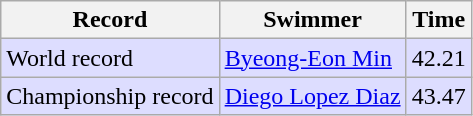<table class='wikitable' style='text-align:left'>
<tr>
<th>Record</th>
<th>Swimmer</th>
<th>Time</th>
</tr>
<tr bgcolor=ddddff>
<td>World record</td>
<td><a href='#'>Byeong-Eon Min</a>   </td>
<td>42.21</td>
</tr>
<tr bgcolor=ddddff>
<td>Championship record</td>
<td><a href='#'>Diego Lopez Diaz</a> </td>
<td>43.47</td>
</tr>
</table>
